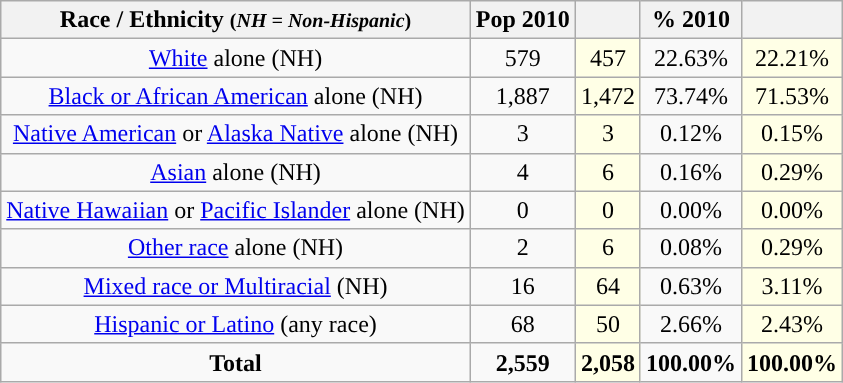<table class="wikitable" style="text-align:center;">
<tr>
<th>Race / Ethnicity <small>(<em>NH = Non-Hispanic</em>)</small></th>
<th>Pop 2010</th>
<th></th>
<th>% 2010</th>
<th></th>
</tr>
<tr>
<td><a href='#'>White</a> alone (NH)</td>
<td>579</td>
<td style='background: #ffffe6;'>457</td>
<td>22.63%</td>
<td style='background: #ffffe6;'>22.21%</td>
</tr>
<tr>
<td><a href='#'>Black or African American</a> alone (NH)</td>
<td>1,887</td>
<td style='background: #ffffe6;'>1,472</td>
<td>73.74%</td>
<td style='background: #ffffe6;'>71.53%</td>
</tr>
<tr>
<td><a href='#'>Native American</a> or <a href='#'>Alaska Native</a> alone (NH)</td>
<td>3</td>
<td style='background: #ffffe6;'>3</td>
<td>0.12%</td>
<td style='background: #ffffe6;'>0.15%</td>
</tr>
<tr>
<td><a href='#'>Asian</a> alone (NH)</td>
<td>4</td>
<td style='background: #ffffe6;'>6</td>
<td>0.16%</td>
<td style='background: #ffffe6;'>0.29%</td>
</tr>
<tr>
<td><a href='#'>Native Hawaiian</a> or <a href='#'>Pacific Islander</a> alone (NH)</td>
<td>0</td>
<td style='background: #ffffe6;'>0</td>
<td>0.00%</td>
<td style='background: #ffffe6;'>0.00%</td>
</tr>
<tr>
<td><a href='#'>Other race</a> alone (NH)</td>
<td>2</td>
<td style='background: #ffffe6;'>6</td>
<td>0.08%</td>
<td style='background: #ffffe6;'>0.29%</td>
</tr>
<tr>
<td><a href='#'>Mixed race or Multiracial</a> (NH)</td>
<td>16</td>
<td style='background: #ffffe6;'>64</td>
<td>0.63%</td>
<td style='background: #ffffe6;'>3.11%</td>
</tr>
<tr>
<td><a href='#'>Hispanic or Latino</a> (any race)</td>
<td>68</td>
<td style='background: #ffffe6;'>50</td>
<td>2.66%</td>
<td style='background: #ffffe6;'>2.43%</td>
</tr>
<tr>
<td><strong>Total</strong></td>
<td><strong>2,559</strong></td>
<td style='background: #ffffe6;'><strong>2,058</strong></td>
<td><strong>100.00%</strong></td>
<td style='background: #ffffe6;'><strong>100.00%</strong></td>
</tr>
</table>
